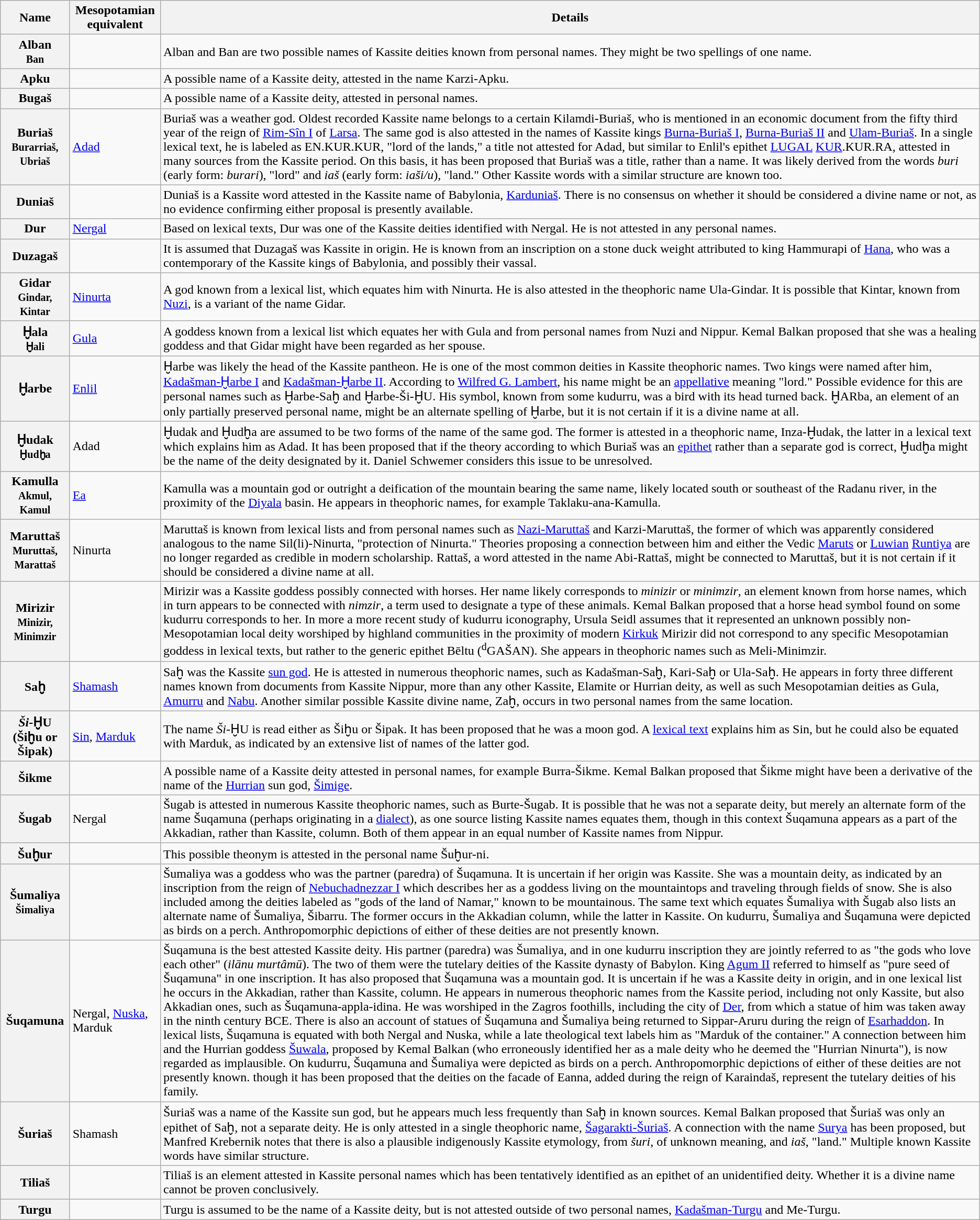<table class="wikitable">
<tr>
<th scope="col">Name</th>
<th scope="col">Mesopotamian equivalent</th>
<th scope="col">Details</th>
</tr>
<tr>
<th scope="row">Alban <br><small>Ban</small></th>
<td></td>
<td>Alban and Ban are two possible names of Kassite deities known from personal names. They might be two spellings of one name.</td>
</tr>
<tr>
<th scope="row">Apku</th>
<td></td>
<td>A possible name of a Kassite deity, attested in the name Karzi-Apku.</td>
</tr>
<tr>
<th scope="row">Bugaš</th>
<td></td>
<td>A possible name of a Kassite deity, attested in personal names.</td>
</tr>
<tr>
<th scope="row">Buriaš <br><small>Burarriaš, Ubriaš</small></th>
<td><a href='#'>Adad</a></td>
<td>Buriaš was a weather god. Oldest recorded Kassite name belongs to a certain Kilamdi-Buriaš, who is mentioned in an economic document from the fifty third year of the reign of <a href='#'>Rim-Sîn I</a> of <a href='#'>Larsa</a>. The same god is also attested in the names of Kassite kings <a href='#'>Burna-Buriaš I</a>, <a href='#'>Burna-Buriaš II</a> and <a href='#'>Ulam-Buriaš</a>. In a single lexical text, he is labeled as EN.KUR.KUR, "lord of the lands," a title not attested for Adad, but similar to Enlil's epithet <a href='#'>LUGAL</a> <a href='#'>KUR</a>.KUR.RA, attested in many sources from the Kassite period. On this basis, it has been proposed that Buriaš was a title, rather than a name. It was likely derived from the words <em>buri</em> (early form: <em>burari</em>), "lord" and <em>iaš</em> (early form: <em>iaši/u</em>), "land." Other Kassite  words with a similar structure are known too.</td>
</tr>
<tr>
<th scope="row">Duniaš</th>
<td></td>
<td>Duniaš is a Kassite word attested in the Kassite name of Babylonia, <a href='#'>Karduniaš</a>. There is no consensus on whether it should be considered a divine name or not, as no evidence confirming either proposal is presently available.</td>
</tr>
<tr>
<th scope="row">Dur</th>
<td><a href='#'>Nergal</a></td>
<td>Based on lexical texts, Dur was one of the Kassite deities identified with Nergal. He is not attested in any personal names.</td>
</tr>
<tr>
<th scope="row">Duzagaš</th>
<td></td>
<td>It is assumed that Duzagaš was Kassite in origin. He is known from an inscription on a stone duck weight attributed to king Hammurapi of <a href='#'>Hana</a>, who was a contemporary of the Kassite kings of Babylonia, and possibly their vassal.</td>
</tr>
<tr>
<th scope="row">Gidar <br><small>Gindar, Kintar</small></th>
<td><a href='#'>Ninurta</a></td>
<td>A god known from a lexical list, which equates him with Ninurta. He is also attested in the theophoric name Ula-Gindar. It is possible that Kintar, known from <a href='#'>Nuzi</a>, is a variant of the name Gidar.</td>
</tr>
<tr>
<th scope="row">Ḫala<br><small>Ḫali</small></th>
<td><a href='#'>Gula</a></td>
<td>A goddess known from a lexical list which equates her with Gula and from personal names from Nuzi and Nippur. Kemal Balkan proposed that she was a healing goddess and that Gidar might have been regarded as her spouse.</td>
</tr>
<tr>
<th scope="row">Ḫarbe</th>
<td><a href='#'>Enlil</a></td>
<td>Ḫarbe was likely the head of the Kassite pantheon. He is one of the most common deities in Kassite theophoric names. Two kings were named after him, <a href='#'>Kadašman-Ḫarbe I</a> and <a href='#'>Kadašman-Ḫarbe II</a>. According to <a href='#'>Wilfred G. Lambert</a>, his name might be an <a href='#'>appellative</a> meaning "lord." Possible evidence for this are personal names such as Ḫarbe-Saḫ and Ḫarbe-Ši-ḪU. His symbol, known from some kudurru, was a bird with its head turned back. ḪARba, an element of an only partially preserved personal name, might be an alternate spelling of Ḫarbe, but it is not certain if it is a divine name at all.</td>
</tr>
<tr>
<th scope="row">Ḫudak <br><small>Ḫudḫa</small></th>
<td>Adad</td>
<td>Ḫudak and Ḫudḫa are assumed to be two forms of the name of the same god. The former is attested in a theophoric name, Inza-Ḫudak, the latter in a lexical text which explains him as Adad. It has been proposed that if the theory according to which Buriaš was an <a href='#'>epithet</a> rather than a separate god is correct, Ḫudḫa might be the name of the deity designated by it. Daniel Schwemer considers this issue to be unresolved.</td>
</tr>
<tr>
<th scope="row">Kamulla <br><small>Akmul, Kamul</small></th>
<td><a href='#'>Ea</a></td>
<td>Kamulla was a mountain god or outright a deification of the mountain bearing the same name, likely located south or southeast of the Radanu river, in the proximity of the <a href='#'>Diyala</a> basin. He appears in theophoric names, for example Taklaku-ana-Kamulla.</td>
</tr>
<tr>
<th scope="row">Maruttaš <br><small>Muruttaš, Marattaš</small></th>
<td>Ninurta</td>
<td>Maruttaš is known from lexical lists and from personal names such as <a href='#'>Nazi-Maruttaš</a> and Karzi-Maruttaš, the former of which was apparently considered analogous to the name Sil(li)-Ninurta, "protection of Ninurta." Theories proposing a connection between him and either the Vedic <a href='#'>Maruts</a> or <a href='#'>Luwian</a> <a href='#'>Runtiya</a> are no longer regarded as credible in modern scholarship. Rattaš, a word attested in the name Abi-Rattaš, might be connected to Maruttaš, but it is not certain if it should be considered a divine name at all.</td>
</tr>
<tr>
<th scope="row">Mirizir <br><small>Minizir, Minimzir</small></th>
<td></td>
<td>Mirizir was a Kassite goddess possibly connected with horses. Her name likely corresponds to <em>minizir</em> or <em>minimzir</em>, an element known from horse names, which in turn appears to be connected with <em>nimzir</em>, a term used to designate a type of these animals. Kemal Balkan proposed that a horse head symbol found on some kudurru corresponds to her. In more a more recent study of kudurru iconography, Ursula Seidl assumes that it represented an unknown possibly non-Mesopotamian local deity worshiped by highland communities in the proximity of modern <a href='#'>Kirkuk</a>  Mirizir did not correspond to any specific Mesopotamian goddess in lexical texts, but rather to the generic epithet Bēltu (<sup>d</sup>GAŠAN). She appears in theophoric names such as Meli-Minimzir.</td>
</tr>
<tr>
<th scope="row">Saḫ</th>
<td><a href='#'>Shamash</a></td>
<td>Saḫ was the Kassite <a href='#'>sun god</a>. He is attested in numerous theophoric names, such as Kadašman-Saḫ, Kari-Saḫ or Ula-Saḫ. He appears in forty three different names known from documents from Kassite Nippur, more than any other Kassite, Elamite or Hurrian deity, as well as such Mesopotamian deities as Gula, <a href='#'>Amurru</a> and <a href='#'>Nabu</a>. Another similar possible Kassite divine name, Zaḫ, occurs in two personal names from the same location.</td>
</tr>
<tr>
<th scope="row"><em>Ši</em>-ḪU (Šiḫu or Šipak)</th>
<td><a href='#'>Sin</a>, <a href='#'>Marduk</a></td>
<td>The name <em>Ši</em>-ḪU is read either as Šiḫu or Šipak. It has been proposed that he was a moon god. A <a href='#'>lexical text</a> explains him as Sin, but  he could also be equated with Marduk, as indicated by an extensive list of names of the latter god.</td>
</tr>
<tr>
<th scope="row">Šikme</th>
<td></td>
<td>A possible name of a Kassite deity attested in personal names, for example Burra-Šikme. Kemal Balkan proposed that Šikme might have been a derivative of the name of the <a href='#'>Hurrian</a> sun god, <a href='#'>Šimige</a>.</td>
</tr>
<tr>
<th scope="row">Šugab</th>
<td>Nergal</td>
<td>Šugab is attested in numerous Kassite theophoric names, such as Burte-Šugab. It is possible that he was not a separate deity, but merely an alternate form of the name Šuqamuna (perhaps originating in a <a href='#'>dialect</a>), as one source listing Kassite names equates them, though in this context Šuqamuna appears as a part of the Akkadian, rather than Kassite, column. Both of them appear in an equal number of Kassite names from Nippur.</td>
</tr>
<tr>
<th scope="row">Šuḫur</th>
<td></td>
<td>This possible theonym is attested in the personal name Šuḫur-ni.</td>
</tr>
<tr>
<th scope="row">Šumaliya <br><small>Šimaliya</small></th>
<td></td>
<td>Šumaliya was a goddess who was the partner (paredra) of Šuqamuna. It is uncertain if her origin was Kassite. She was a mountain deity, as indicated by an inscription from the reign of <a href='#'>Nebuchadnezzar I</a> which describes her as a goddess living on the mountaintops and traveling through fields of snow. She is also included among the deities labeled as "gods of the land of Namar," known to be mountainous. The same text which equates Šumaliya with Šugab also lists an alternate name of Šumaliya, Šibarru. The former occurs in the Akkadian column, while the latter in Kassite.  On kudurru, Šumaliya and Šuqamuna were depicted as birds on a perch. Anthropomorphic depictions of either of these deities are not presently known.</td>
</tr>
<tr>
<th scope="row">Šuqamuna</th>
<td>Nergal, <a href='#'>Nuska</a>, Marduk</td>
<td>Šuqamuna is the best attested Kassite deity. His partner (paredra) was Šumaliya, and in one kudurru inscription they are jointly referred to as "the gods who love each other" (<em>ilānu murtâmū</em>). The two of them were the tutelary deities of the Kassite dynasty of Babylon. King <a href='#'>Agum II</a> referred to himself as "pure seed of Šuqamuna" in one inscription. It has also proposed that Šuqamuna was a mountain god. It is uncertain if he was a Kassite deity in origin, and in one lexical list he occurs in the Akkadian, rather than Kassite, column. He appears in numerous theophoric names from the Kassite period, including not only Kassite, but also Akkadian ones, such as Šuqamuna-appla-idina. He was worshiped in the Zagros foothills, including the city of <a href='#'>Der</a>, from which a statue of him was taken away in the ninth century BCE. There is also an account of statues of Šuqamuna and Šumaliya being returned to Sippar-Aruru during the reign of <a href='#'>Esarhaddon</a>. In lexical lists, Šuqamuna  is equated with both Nergal and Nuska, while a late theological text labels him as "Marduk of the container." A connection between him and the Hurrian goddess <a href='#'>Šuwala</a>, proposed by Kemal Balkan (who erroneously identified her as a male deity who he deemed the "Hurrian Ninurta"), is now regarded as implausible. On kudurru, Šuqamuna and Šumaliya were depicted as birds on a perch. Anthropomorphic depictions of either of these deities are not presently known. though it has been proposed that the deities on the facade of Eanna, added during the reign of Karaindaš, represent the tutelary deities of his family.</td>
</tr>
<tr>
<th scope="row">Šuriaš</th>
<td>Shamash</td>
<td>Šuriaš was a name of the Kassite sun god, but he appears much less frequently than Saḫ in known sources. Kemal Balkan proposed that Šuriaš was only an epithet of Saḫ, not a separate deity. He is only attested in a single theophoric name, <a href='#'>Šagarakti-Šuriaš</a>. A connection with the name <a href='#'>Surya</a> has been proposed, but Manfred Krebernik notes that there is also a plausible indigenously Kassite etymology, from <em>šuri</em>, of unknown meaning, and <em>iaš</em>, "land." Multiple known Kassite words have similar structure.</td>
</tr>
<tr>
<th scope="row">Tiliaš</th>
<td></td>
<td>Tiliaš is an element attested in Kassite personal names which has been tentatively identified as an epithet of an unidentified deity. Whether it is a divine name cannot be proven conclusively.</td>
</tr>
<tr>
<th scope="row">Turgu</th>
<td></td>
<td>Turgu is assumed to be the name of a Kassite deity, but is not attested outside of two personal names, <a href='#'>Kadašman-Turgu</a> and Me-Turgu.</td>
</tr>
</table>
